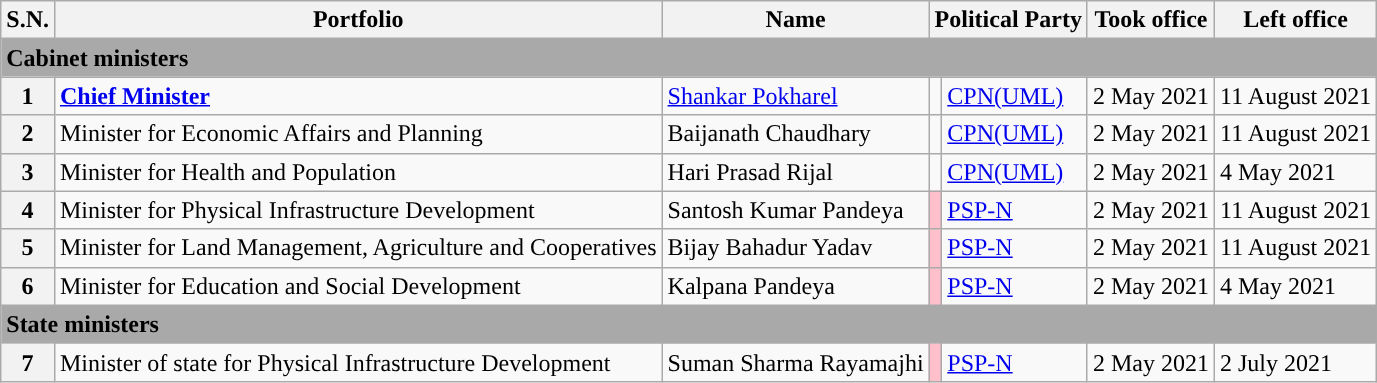<table class="wikitable">
<tr>
<th>S.N.</th>
<th>Portfolio</th>
<th>Name<br></th>
<th colspan="2">Political Party</th>
<th>Took office</th>
<th>Left office</th>
</tr>
<tr>
<td colspan="7" bgcolor="darkgrey"><strong>Cabinet ministers</strong></td>
</tr>
<tr>
<th>1</th>
<td><strong><a href='#'>Chief Minister</a><br></strong></td>
<td><a href='#'>Shankar Pokharel</a></td>
<td></td>
<td><a href='#'>CPN(UML)</a></td>
<td>2 May 2021</td>
<td>11 August 2021</td>
</tr>
<tr>
<th>2</th>
<td>Minister for Economic Affairs and Planning</td>
<td>Baijanath Chaudhary</td>
<td></td>
<td><a href='#'>CPN(UML)</a></td>
<td>2 May 2021</td>
<td>11 August 2021</td>
</tr>
<tr>
<th>3</th>
<td>Minister for Health and Population</td>
<td>Hari Prasad Rijal</td>
<td></td>
<td><a href='#'>CPN(UML)</a></td>
<td>2 May 2021</td>
<td>4 May 2021</td>
</tr>
<tr>
<th>4</th>
<td>Minister for Physical Infrastructure Development</td>
<td>Santosh Kumar Pandeya</td>
<td bgcolor="FFC0CB"></td>
<td><a href='#'>PSP-N</a></td>
<td>2 May 2021</td>
<td>11 August 2021</td>
</tr>
<tr>
<th>5</th>
<td>Minister for Land Management, Agriculture and Cooperatives</td>
<td>Bijay Bahadur Yadav</td>
<td bgcolor="FFC0CB"></td>
<td><a href='#'>PSP-N</a></td>
<td>2 May 2021</td>
<td>11 August 2021</td>
</tr>
<tr>
<th>6</th>
<td>Minister for Education and Social Development</td>
<td>Kalpana Pandeya</td>
<td bgcolor="FFC0CB"></td>
<td><a href='#'>PSP-N</a></td>
<td>2 May 2021</td>
<td>4 May 2021</td>
</tr>
<tr>
<td colspan="7" bgcolor="darkgrey"><strong>State ministers</strong></td>
</tr>
<tr>
<th>7</th>
<td>Minister of state for Physical Infrastructure Development</td>
<td>Suman Sharma Rayamajhi</td>
<td bgcolor="FFC0CB"></td>
<td><a href='#'>PSP-N</a></td>
<td>2 May 2021</td>
<td>2 July 2021</td>
</tr>
</table>
